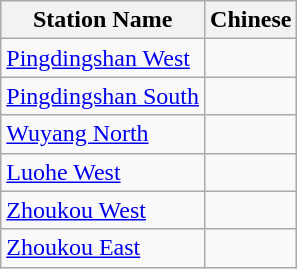<table class="wikitable">
<tr>
<th>Station Name</th>
<th>Chinese</th>
</tr>
<tr>
<td><a href='#'>Pingdingshan West</a></td>
<td></td>
</tr>
<tr>
<td><a href='#'>Pingdingshan South</a></td>
<td></td>
</tr>
<tr>
<td><a href='#'>Wuyang North</a></td>
<td></td>
</tr>
<tr>
<td><a href='#'>Luohe West</a></td>
<td></td>
</tr>
<tr>
<td><a href='#'>Zhoukou West</a></td>
<td></td>
</tr>
<tr>
<td><a href='#'>Zhoukou East</a></td>
<td></td>
</tr>
</table>
